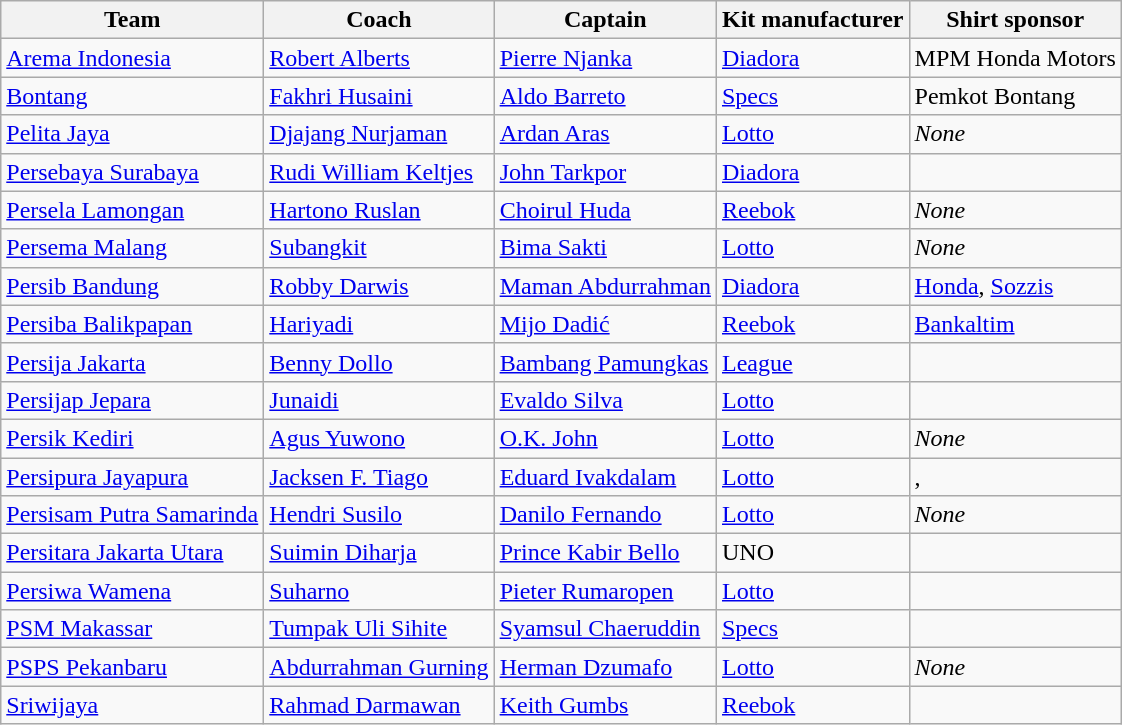<table class="wikitable sortable" style="text-align: left;">
<tr>
<th>Team</th>
<th>Coach</th>
<th>Captain</th>
<th>Kit manufacturer</th>
<th>Shirt sponsor</th>
</tr>
<tr>
<td><a href='#'>Arema Indonesia</a></td>
<td> <a href='#'>Robert Alberts</a></td>
<td> <a href='#'>Pierre Njanka</a></td>
<td><a href='#'>Diadora</a></td>
<td>MPM Honda Motors</td>
</tr>
<tr>
<td><a href='#'>Bontang</a></td>
<td> <a href='#'>Fakhri Husaini</a></td>
<td> <a href='#'>Aldo Barreto</a></td>
<td><a href='#'>Specs</a></td>
<td>Pemkot Bontang</td>
</tr>
<tr>
<td><a href='#'>Pelita Jaya</a></td>
<td> <a href='#'>Djajang Nurjaman</a></td>
<td> <a href='#'>Ardan Aras</a></td>
<td><a href='#'>Lotto</a></td>
<td><em>None</em></td>
</tr>
<tr>
<td><a href='#'>Persebaya Surabaya</a></td>
<td> <a href='#'>Rudi William Keltjes</a></td>
<td> <a href='#'>John Tarkpor</a></td>
<td><a href='#'>Diadora</a></td>
<td></td>
</tr>
<tr>
<td><a href='#'>Persela Lamongan</a></td>
<td> <a href='#'>Hartono Ruslan</a></td>
<td> <a href='#'>Choirul Huda</a></td>
<td><a href='#'>Reebok</a></td>
<td><em>None</em></td>
</tr>
<tr>
<td><a href='#'>Persema Malang</a></td>
<td> <a href='#'>Subangkit</a></td>
<td> <a href='#'>Bima Sakti</a></td>
<td><a href='#'>Lotto</a></td>
<td><em>None</em></td>
</tr>
<tr>
<td><a href='#'>Persib Bandung</a></td>
<td> <a href='#'>Robby Darwis</a></td>
<td> <a href='#'>Maman Abdurrahman</a></td>
<td><a href='#'>Diadora</a></td>
<td><a href='#'>Honda</a>, <a href='#'>Sozzis</a></td>
</tr>
<tr>
<td><a href='#'>Persiba Balikpapan</a></td>
<td> <a href='#'>Hariyadi</a></td>
<td> <a href='#'>Mijo Dadić</a></td>
<td><a href='#'>Reebok</a></td>
<td><a href='#'>Bankaltim</a></td>
</tr>
<tr>
<td><a href='#'>Persija Jakarta</a></td>
<td> <a href='#'>Benny Dollo</a></td>
<td> <a href='#'>Bambang Pamungkas</a></td>
<td><a href='#'>League</a></td>
<td></td>
</tr>
<tr>
<td><a href='#'>Persijap Jepara</a></td>
<td> <a href='#'>Junaidi</a></td>
<td> <a href='#'>Evaldo Silva</a></td>
<td><a href='#'>Lotto</a></td>
<td></td>
</tr>
<tr>
<td><a href='#'>Persik Kediri</a></td>
<td> <a href='#'>Agus Yuwono</a></td>
<td> <a href='#'>O.K. John</a></td>
<td><a href='#'>Lotto</a></td>
<td><em>None</em></td>
</tr>
<tr>
<td><a href='#'>Persipura Jayapura</a></td>
<td> <a href='#'>Jacksen F. Tiago</a></td>
<td> <a href='#'>Eduard Ivakdalam</a></td>
<td><a href='#'>Lotto</a></td>
<td>, </td>
</tr>
<tr>
<td><a href='#'>Persisam Putra Samarinda</a></td>
<td> <a href='#'>Hendri Susilo</a></td>
<td> <a href='#'>Danilo Fernando</a></td>
<td><a href='#'>Lotto</a></td>
<td><em>None</em></td>
</tr>
<tr>
<td><a href='#'>Persitara Jakarta Utara</a></td>
<td> <a href='#'>Suimin Diharja</a></td>
<td> <a href='#'>Prince Kabir Bello</a></td>
<td>UNO</td>
<td></td>
</tr>
<tr>
<td><a href='#'>Persiwa Wamena</a></td>
<td> <a href='#'>Suharno</a></td>
<td> <a href='#'>Pieter Rumaropen</a></td>
<td><a href='#'>Lotto</a></td>
<td></td>
</tr>
<tr>
<td><a href='#'>PSM Makassar</a></td>
<td> <a href='#'>Tumpak Uli Sihite</a></td>
<td> <a href='#'>Syamsul Chaeruddin</a></td>
<td><a href='#'>Specs</a></td>
<td></td>
</tr>
<tr>
<td><a href='#'>PSPS Pekanbaru</a></td>
<td> <a href='#'>Abdurrahman Gurning</a></td>
<td> <a href='#'>Herman Dzumafo</a></td>
<td><a href='#'>Lotto</a></td>
<td><em>None</em></td>
</tr>
<tr>
<td><a href='#'>Sriwijaya</a></td>
<td> <a href='#'>Rahmad Darmawan</a></td>
<td> <a href='#'>Keith Gumbs</a></td>
<td><a href='#'>Reebok</a></td>
<td></td>
</tr>
</table>
